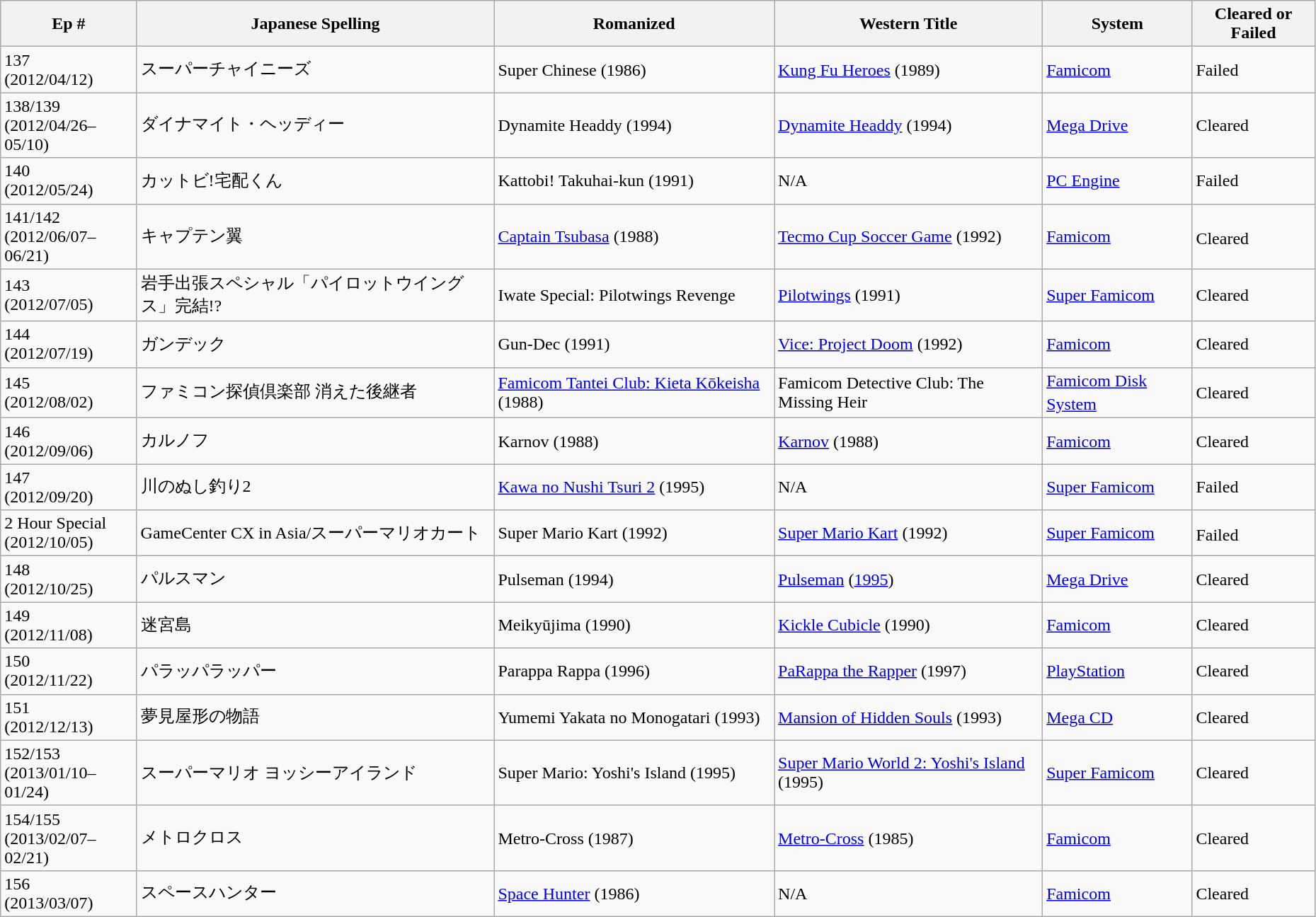<table class="wikitable" style="width:98%;">
<tr>
<th>Ep #</th>
<th>Japanese Spelling</th>
<th>Romanized</th>
<th>Western Title</th>
<th>System</th>
<th>Cleared or Failed</th>
</tr>
<tr>
<td>137<br>(2012/04/12)</td>
<td>スーパーチャイニーズ</td>
<td>Super Chinese (1986)</td>
<td><a href='#'>Kung Fu Heroes</a> (1989)</td>
<td><a href='#'>Famicom</a></td>
<td>Failed</td>
</tr>
<tr>
<td>138/139<br>(2012/04/26–05/10)</td>
<td>ダイナマイト・ヘッディー</td>
<td>Dynamite Headdy (1994)</td>
<td><a href='#'>Dynamite Headdy</a> (1994)</td>
<td><a href='#'>Mega Drive</a></td>
<td>Cleared</td>
</tr>
<tr>
<td>140<br>(2012/05/24)</td>
<td>カットビ!宅配くん</td>
<td>Kattobi! Takuhai-kun (1991)</td>
<td>N/A</td>
<td><a href='#'>PC Engine</a></td>
<td>Failed</td>
</tr>
<tr>
<td>141/142<br>(2012/06/07–06/21)</td>
<td>キャプテン翼</td>
<td><a href='#'>Captain Tsubasa</a> (1988)</td>
<td><a href='#'>Tecmo Cup Soccer Game</a> (1992)</td>
<td><a href='#'>Famicom</a></td>
<td>Cleared<sup></sup></td>
</tr>
<tr>
<td>143<br>(2012/07/05)</td>
<td>岩手出張スペシャル「パイロットウイングス」完結!?</td>
<td>Iwate Special: Pilotwings Revenge</td>
<td><a href='#'>Pilotwings</a> (1991)</td>
<td><a href='#'>Super Famicom</a></td>
<td>Cleared</td>
</tr>
<tr>
<td>144<br>(2012/07/19)</td>
<td>ガンデック</td>
<td>Gun-Dec (1991)</td>
<td><a href='#'>Vice: Project Doom</a> (1992)</td>
<td><a href='#'>Famicom</a></td>
<td>Cleared</td>
</tr>
<tr>
<td>145<br>(2012/08/02)</td>
<td>ファミコン探偵倶楽部 消えた後継者</td>
<td><a href='#'>Famicom Tantei Club: Kieta Kōkeisha</a> (1988)</td>
<td>Famicom Detective Club: The Missing Heir</td>
<td><a href='#'>Famicom Disk System</a><sup></sup></td>
<td>Cleared</td>
</tr>
<tr>
<td>146<br>(2012/09/06)</td>
<td>カルノフ</td>
<td>Karnov (1988)</td>
<td><a href='#'>Karnov</a> (1988)</td>
<td><a href='#'>Famicom</a></td>
<td>Cleared</td>
</tr>
<tr>
<td>147<br>(2012/09/20)</td>
<td>川のぬし釣り2</td>
<td><a href='#'>Kawa no Nushi Tsuri 2</a> (1995)</td>
<td>N/A</td>
<td><a href='#'>Super Famicom</a></td>
<td>Failed</td>
</tr>
<tr>
<td>2 Hour Special<br>(2012/10/05)</td>
<td>GameCenter CX in Asia/スーパーマリオカート</td>
<td>Super Mario Kart (1992)</td>
<td><a href='#'>Super Mario Kart</a> (1992)</td>
<td><a href='#'>Super Famicom</a></td>
<td>Failed<sup></sup></td>
</tr>
<tr>
<td>148<br>(2012/10/25)</td>
<td>パルスマン</td>
<td>Pulseman (1994)</td>
<td><a href='#'>Pulseman</a> (<a href='#'>1995</a>)</td>
<td><a href='#'>Mega Drive</a></td>
<td>Cleared</td>
</tr>
<tr>
<td>149<br>(2012/11/08)</td>
<td>迷宮島</td>
<td>Meikyūjima (1990)</td>
<td><a href='#'>Kickle Cubicle</a> (1990)</td>
<td><a href='#'>Famicom</a></td>
<td>Cleared</td>
</tr>
<tr>
<td>150<br>(2012/11/22)</td>
<td>パラッパラッパー</td>
<td>Parappa Rappa (1996)</td>
<td><a href='#'>PaRappa the Rapper</a> (1997)</td>
<td><a href='#'>PlayStation</a></td>
<td>Cleared</td>
</tr>
<tr>
<td>151<br>(2012/12/13)</td>
<td>夢見屋形の物語</td>
<td>Yumemi Yakata no Monogatari (1993)</td>
<td><a href='#'>Mansion of Hidden Souls</a> (1993)</td>
<td><a href='#'>Mega CD</a></td>
<td>Cleared</td>
</tr>
<tr>
<td>152/153<br>(2013/01/10–01/24)</td>
<td>スーパーマリオ ヨッシーアイランド</td>
<td>Super Mario: Yoshi's Island (1995)</td>
<td><a href='#'>Super Mario World 2: Yoshi's Island</a> (1995)</td>
<td><a href='#'>Super Famicom</a></td>
<td>Cleared</td>
</tr>
<tr>
<td>154/155<br>(2013/02/07–02/21)</td>
<td>メトロクロス</td>
<td>Metro-Cross (1987)</td>
<td><a href='#'>Metro-Cross</a> (1985)</td>
<td><a href='#'>Famicom</a></td>
<td>Cleared</td>
</tr>
<tr>
<td>156<br>(2013/03/07)</td>
<td>スペースハンター</td>
<td><a href='#'>Space Hunter</a> (1986)</td>
<td>N/A</td>
<td><a href='#'>Famicom</a></td>
<td>Cleared</td>
</tr>
</table>
